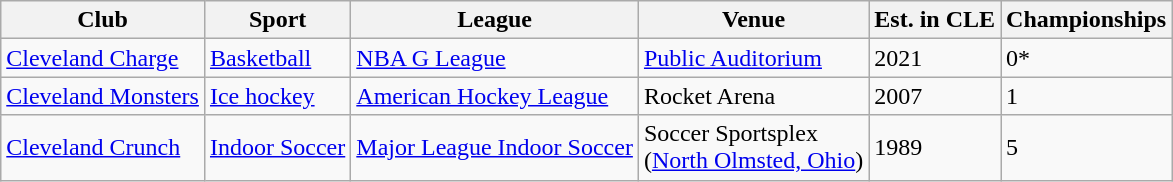<table class="wikitable">
<tr>
<th>Club</th>
<th>Sport</th>
<th>League</th>
<th>Venue</th>
<th>Est. in CLE</th>
<th>Championships<br></th>
</tr>
<tr>
<td><a href='#'>Cleveland Charge</a></td>
<td><a href='#'>Basketball</a></td>
<td><a href='#'>NBA G League</a></td>
<td><a href='#'>Public Auditorium</a></td>
<td>2021</td>
<td>0*</td>
</tr>
<tr>
<td><a href='#'>Cleveland Monsters</a></td>
<td><a href='#'>Ice hockey</a></td>
<td><a href='#'>American Hockey League</a></td>
<td>Rocket Arena</td>
<td>2007</td>
<td>1</td>
</tr>
<tr>
<td><a href='#'>Cleveland Crunch</a></td>
<td><a href='#'>Indoor Soccer</a></td>
<td><a href='#'>Major League Indoor Soccer</a></td>
<td>Soccer Sportsplex<br>(<a href='#'>North Olmsted, Ohio</a>)</td>
<td>1989</td>
<td>5<br></td>
</tr>
</table>
